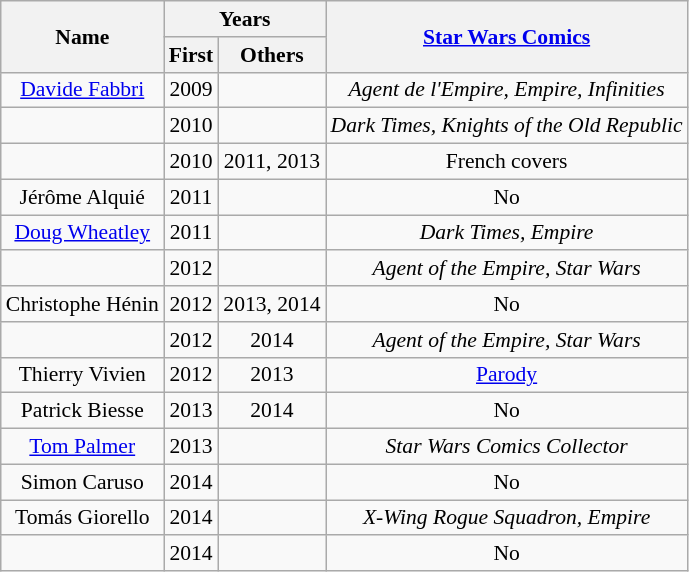<table class="wikitable alternance" style="font-size:90%">
<tr>
<th scope="col" rowspan="2">Name</th>
<th scope="col" colspan="2">Years</th>
<th scope="col" rowspan="2"><a href='#'>Star Wars Comics</a></th>
</tr>
<tr>
<th scope="col">First</th>
<th scope="col">Others</th>
</tr>
<tr align="center">
<td><a href='#'>Davide Fabbri</a></td>
<td>2009</td>
<td></td>
<td><em>Agent de l'Empire, Empire, Infinities</em></td>
</tr>
<tr align="center">
<td></td>
<td>2010</td>
<td></td>
<td><em>Dark Times, Knights of the Old Republic</em></td>
</tr>
<tr align="center">
<td></td>
<td>2010</td>
<td>2011, 2013</td>
<td>French covers</td>
</tr>
<tr align="center">
<td>Jérôme Alquié</td>
<td>2011</td>
<td></td>
<td>No</td>
</tr>
<tr align="center">
<td><a href='#'>Doug Wheatley</a></td>
<td>2011</td>
<td></td>
<td><em>Dark Times, Empire</em></td>
</tr>
<tr align="center">
<td></td>
<td>2012</td>
<td></td>
<td><em>Agent of the Empire, Star Wars</em></td>
</tr>
<tr align="center">
<td>Christophe Hénin</td>
<td>2012</td>
<td>2013, 2014</td>
<td>No</td>
</tr>
<tr align="center">
<td></td>
<td>2012</td>
<td>2014</td>
<td><em>Agent of the Empire, Star Wars</em></td>
</tr>
<tr align="center">
<td>Thierry Vivien</td>
<td>2012</td>
<td>2013</td>
<td><a href='#'>Parody</a></td>
</tr>
<tr align="center">
<td>Patrick Biesse</td>
<td>2013</td>
<td>2014</td>
<td>No</td>
</tr>
<tr align="center">
<td><a href='#'>Tom Palmer</a></td>
<td>2013</td>
<td></td>
<td><em>Star Wars Comics Collector</em></td>
</tr>
<tr align="center">
<td>Simon Caruso</td>
<td>2014</td>
<td></td>
<td>No</td>
</tr>
<tr align="center">
<td>Tomás Giorello</td>
<td>2014</td>
<td></td>
<td><em>X-Wing Rogue Squadron, Empire</em></td>
</tr>
<tr align="center">
<td></td>
<td>2014</td>
<td></td>
<td>No</td>
</tr>
</table>
